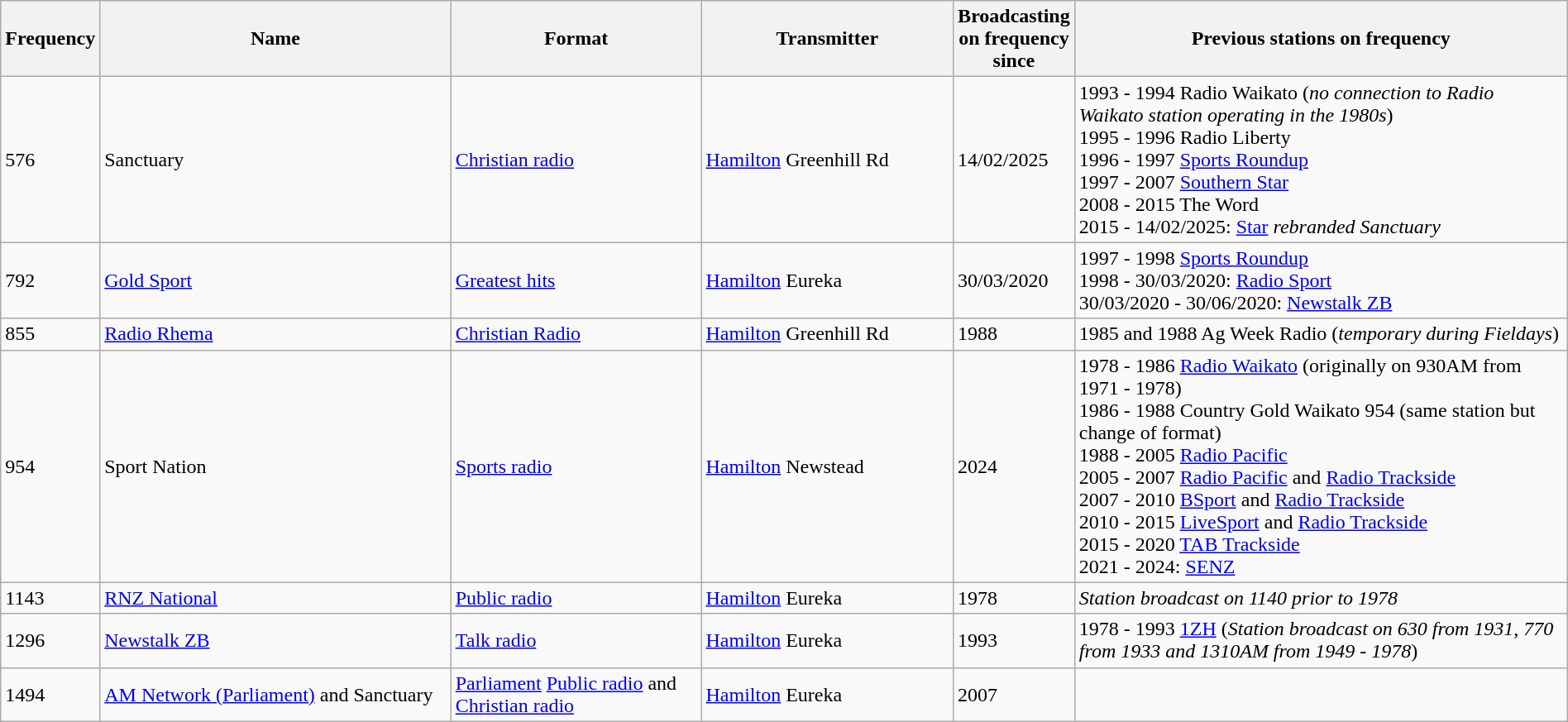<table class="wikitable sortable" width="100%">
<tr>
<th scope="col" style="width: 4%">Frequency<br></th>
<th scope="col" style="width: 24%">Name</th>
<th scope="col" style="width: 17%">Format</th>
<th scope="col" style="width: 17%">Transmitter</th>
<th scope="col" style="width: 4%">Broadcasting on frequency since</th>
<th scope="col" style="width: 36%" class="unsortable">Previous stations on frequency</th>
</tr>
<tr>
<td>576</td>
<td>Sanctuary</td>
<td><a href='#'>Christian radio</a></td>
<td><a href='#'>Hamilton</a> Greenhill Rd</td>
<td>14/02/2025</td>
<td>1993 - 1994 Radio Waikato (<em>no connection to Radio Waikato station operating in the 1980s</em>) <br> 1995 - 1996 Radio Liberty <br> 1996 - 1997 <a href='#'>Sports Roundup</a> <br> 1997 - 2007 <a href='#'>Southern Star</a> <br>2008 - 2015 The Word <br> 2015 - 14/02/2025: <a href='#'>Star</a> <em>rebranded Sanctuary</em></td>
</tr>
<tr>
<td>792</td>
<td><a href='#'>Gold Sport</a></td>
<td><a href='#'>Greatest hits</a></td>
<td><a href='#'>Hamilton</a> Eureka</td>
<td>30/03/2020</td>
<td>1997 - 1998 <a href='#'>Sports Roundup</a> <br> 1998 - 30/03/2020: <a href='#'>Radio Sport</a> <br> 30/03/2020 - 30/06/2020: <a href='#'>Newstalk ZB</a></td>
</tr>
<tr>
<td>855</td>
<td><a href='#'>Radio Rhema</a></td>
<td><a href='#'>Christian Radio</a></td>
<td><a href='#'>Hamilton</a> Greenhill Rd</td>
<td>1988</td>
<td>1985 and 1988 Ag Week Radio (<em>temporary during Fieldays</em>)</td>
</tr>
<tr>
<td>954</td>
<td>Sport Nation</td>
<td><a href='#'>Sports radio</a></td>
<td><a href='#'>Hamilton</a> Newstead</td>
<td>2024</td>
<td>1978 - 1986 <a href='#'>Radio Waikato</a> (originally on 930AM from 1971 - 1978) <br> 1986 - 1988 Country Gold Waikato 954 (same station but change of format) <br>  1988 - 2005 <a href='#'>Radio Pacific</a> <br>  2005 - 2007 <a href='#'>Radio Pacific</a> and <a href='#'>Radio Trackside</a> <br> 2007 - 2010 <a href='#'>BSport</a> and <a href='#'>Radio Trackside</a> <br> 2010 - 2015 <a href='#'>LiveSport</a> and <a href='#'>Radio Trackside</a> <br> 2015 - 2020 <a href='#'>TAB Trackside</a> <br> 2021 - 2024: <a href='#'>SENZ</a></td>
</tr>
<tr>
<td>1143</td>
<td><a href='#'>RNZ National</a></td>
<td><a href='#'>Public radio</a></td>
<td><a href='#'>Hamilton</a> Eureka</td>
<td>1978</td>
<td><em>Station broadcast on 1140 prior to 1978</em></td>
</tr>
<tr>
<td>1296</td>
<td><a href='#'>Newstalk ZB</a></td>
<td><a href='#'>Talk radio</a></td>
<td><a href='#'>Hamilton</a> Eureka</td>
<td>1993</td>
<td>1978 - 1993 <a href='#'>1ZH</a> (<em>Station broadcast on 630 from 1931, 770 from 1933 and 1310AM from 1949 - 1978</em>)</td>
</tr>
<tr>
<td>1494</td>
<td><a href='#'>AM Network (Parliament)</a> and Sanctuary</td>
<td><a href='#'>Parliament</a> <a href='#'>Public radio</a> and <a href='#'>Christian radio</a></td>
<td><a href='#'>Hamilton</a> Eureka</td>
<td>2007</td>
<td></td>
</tr>
</table>
